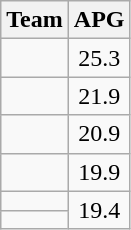<table class=wikitable>
<tr>
<th>Team</th>
<th>APG</th>
</tr>
<tr>
<td></td>
<td align=center>25.3</td>
</tr>
<tr>
<td></td>
<td align=center>21.9</td>
</tr>
<tr>
<td></td>
<td align=center>20.9</td>
</tr>
<tr>
<td></td>
<td align=center>19.9</td>
</tr>
<tr>
<td></td>
<td align=center rowspan=2>19.4</td>
</tr>
<tr>
<td></td>
</tr>
</table>
